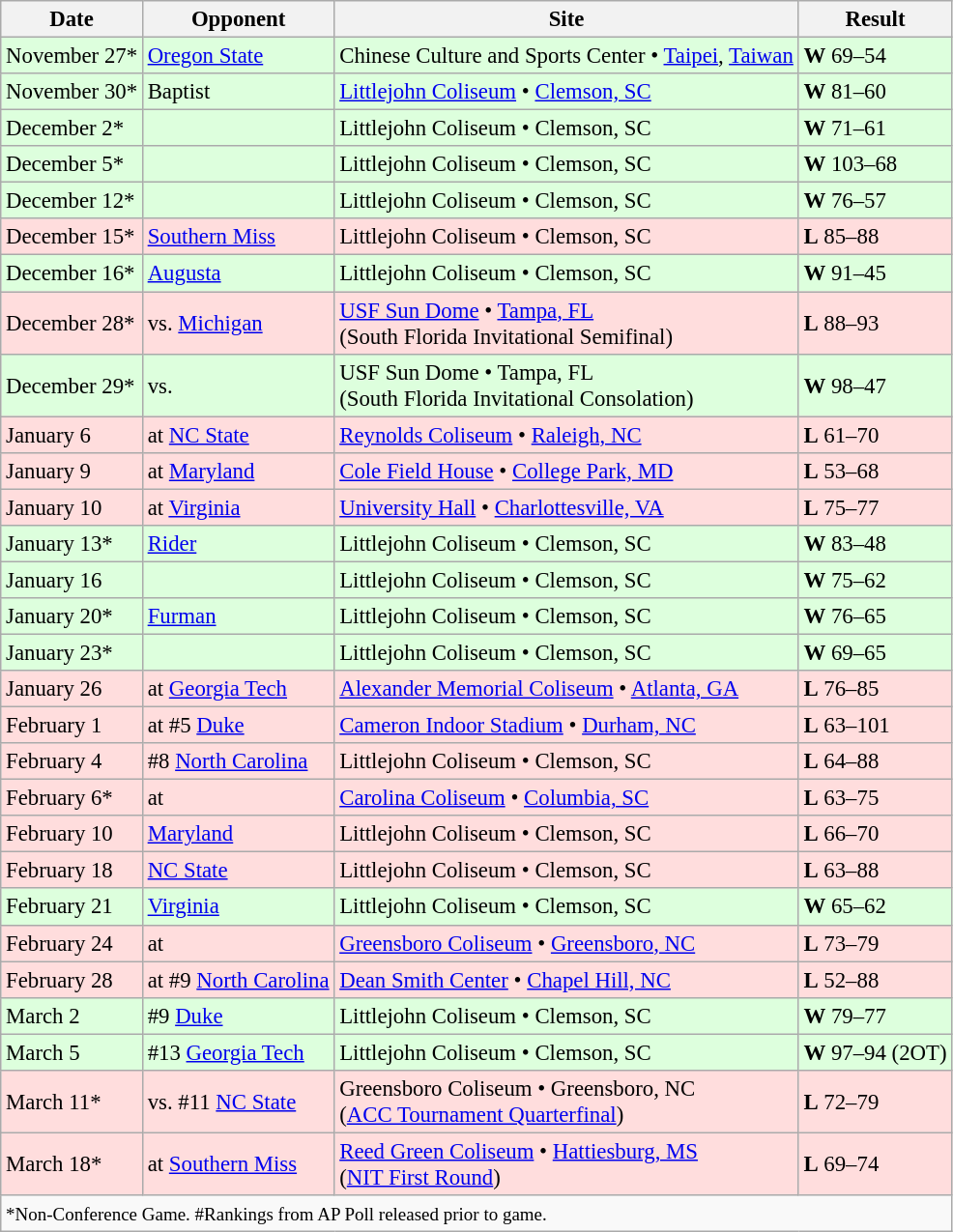<table class="wikitable" style="font-size:95%;">
<tr>
<th>Date</th>
<th>Opponent </th>
<th>Site</th>
<th>Result</th>
</tr>
<tr style="background: #ddffdd;">
<td>November 27*</td>
<td><a href='#'>Oregon State</a></td>
<td>Chinese Culture and Sports Center • <a href='#'>Taipei</a>, <a href='#'>Taiwan</a></td>
<td><strong>W</strong> 69–54</td>
</tr>
<tr style="background: #ddffdd;">
<td>November 30*</td>
<td>Baptist</td>
<td><a href='#'>Littlejohn Coliseum</a> • <a href='#'>Clemson, SC</a></td>
<td><strong>W</strong> 81–60</td>
</tr>
<tr style="background: #ddffdd;">
<td>December 2*</td>
<td></td>
<td>Littlejohn Coliseum • Clemson, SC</td>
<td><strong>W</strong> 71–61</td>
</tr>
<tr style="background: #ddffdd;">
<td>December 5*</td>
<td></td>
<td>Littlejohn Coliseum • Clemson, SC</td>
<td><strong>W</strong> 103–68</td>
</tr>
<tr style="background: #ddffdd;">
<td>December 12*</td>
<td></td>
<td>Littlejohn Coliseum • Clemson, SC</td>
<td><strong>W</strong> 76–57</td>
</tr>
<tr style="background: #ffdddd;">
<td>December 15*</td>
<td><a href='#'>Southern Miss</a></td>
<td>Littlejohn Coliseum • Clemson, SC</td>
<td><strong>L</strong> 85–88</td>
</tr>
<tr style="background: #ddffdd;">
<td>December 16*</td>
<td><a href='#'>Augusta</a></td>
<td>Littlejohn Coliseum • Clemson, SC</td>
<td><strong>W</strong> 91–45</td>
</tr>
<tr style="background: #ffdddd;">
<td>December 28*</td>
<td>vs. <a href='#'>Michigan</a></td>
<td><a href='#'>USF Sun Dome</a> • <a href='#'>Tampa, FL</a><br>(South Florida Invitational Semifinal)</td>
<td><strong>L</strong> 88–93</td>
</tr>
<tr style="background: #ddffdd;">
<td>December 29*</td>
<td>vs. </td>
<td>USF Sun Dome • Tampa, FL<br>(South Florida Invitational Consolation)</td>
<td><strong>W</strong> 98–47</td>
</tr>
<tr style="background: #ffdddd;">
<td>January 6</td>
<td>at <a href='#'>NC State</a></td>
<td><a href='#'>Reynolds Coliseum</a> • <a href='#'>Raleigh, NC</a></td>
<td><strong>L</strong> 61–70</td>
</tr>
<tr style="background: #ffdddd;">
<td>January 9</td>
<td>at <a href='#'>Maryland</a></td>
<td><a href='#'>Cole Field House</a> • <a href='#'>College Park, MD</a></td>
<td><strong>L</strong> 53–68</td>
</tr>
<tr style="background: #ffdddd;">
<td>January 10</td>
<td>at <a href='#'>Virginia</a></td>
<td><a href='#'>University Hall</a> • <a href='#'>Charlottesville, VA</a></td>
<td><strong>L</strong> 75–77</td>
</tr>
<tr style="background: #ddffdd;">
<td>January 13*</td>
<td><a href='#'>Rider</a></td>
<td>Littlejohn Coliseum • Clemson, SC</td>
<td><strong>W</strong> 83–48</td>
</tr>
<tr style="background: #ddffdd;">
<td>January 16</td>
<td></td>
<td>Littlejohn Coliseum • Clemson, SC</td>
<td><strong>W</strong> 75–62</td>
</tr>
<tr style="background: #ddffdd;">
<td>January 20*</td>
<td><a href='#'>Furman</a></td>
<td>Littlejohn Coliseum • Clemson, SC</td>
<td><strong>W</strong> 76–65</td>
</tr>
<tr style="background: #ddffdd;">
<td>January 23*</td>
<td></td>
<td>Littlejohn Coliseum • Clemson, SC</td>
<td><strong>W</strong> 69–65</td>
</tr>
<tr style="background: #ffdddd;">
<td>January 26</td>
<td>at <a href='#'>Georgia Tech</a></td>
<td><a href='#'>Alexander Memorial Coliseum</a> • <a href='#'>Atlanta, GA</a></td>
<td><strong>L</strong> 76–85</td>
</tr>
<tr style="background: #ffdddd;">
<td>February 1</td>
<td>at #5 <a href='#'>Duke</a></td>
<td><a href='#'>Cameron Indoor Stadium</a> • <a href='#'>Durham, NC</a></td>
<td><strong>L</strong> 63–101</td>
</tr>
<tr style="background: #ffdddd;">
<td>February 4</td>
<td>#8 <a href='#'>North Carolina</a></td>
<td>Littlejohn Coliseum • Clemson, SC</td>
<td><strong>L</strong> 64–88</td>
</tr>
<tr style="background: #ffdddd;">
<td>February 6*</td>
<td>at </td>
<td><a href='#'>Carolina Coliseum</a> • <a href='#'>Columbia, SC</a></td>
<td><strong>L</strong> 63–75</td>
</tr>
<tr style="background: #ffdddd;">
<td>February 10</td>
<td><a href='#'>Maryland</a></td>
<td>Littlejohn Coliseum • Clemson, SC</td>
<td><strong>L</strong> 66–70</td>
</tr>
<tr style="background: #ffdddd;">
<td>February 18</td>
<td><a href='#'>NC State</a></td>
<td>Littlejohn Coliseum • Clemson, SC</td>
<td><strong>L</strong> 63–88</td>
</tr>
<tr style="background: #ddffdd;">
<td>February 21</td>
<td><a href='#'>Virginia</a></td>
<td>Littlejohn Coliseum • Clemson, SC</td>
<td><strong>W</strong> 65–62</td>
</tr>
<tr style="background: #ffdddd;">
<td>February 24</td>
<td>at </td>
<td><a href='#'>Greensboro Coliseum</a> • <a href='#'>Greensboro, NC</a></td>
<td><strong>L</strong> 73–79</td>
</tr>
<tr style="background: #ffdddd;">
<td>February 28</td>
<td>at #9 <a href='#'>North Carolina</a></td>
<td><a href='#'>Dean Smith Center</a> • <a href='#'>Chapel Hill, NC</a></td>
<td><strong>L</strong> 52–88</td>
</tr>
<tr style="background: #ddffdd;">
<td>March 2</td>
<td>#9 <a href='#'>Duke</a></td>
<td>Littlejohn Coliseum • Clemson, SC</td>
<td><strong>W</strong> 79–77</td>
</tr>
<tr style="background: #ddffdd;">
<td>March 5</td>
<td>#13 <a href='#'>Georgia Tech</a></td>
<td>Littlejohn Coliseum • Clemson, SC</td>
<td><strong>W</strong> 97–94 (2OT)</td>
</tr>
<tr style="background: #ffdddd;">
<td>March 11*</td>
<td>vs. #11 <a href='#'>NC State</a></td>
<td>Greensboro Coliseum • Greensboro, NC<br>(<a href='#'>ACC Tournament Quarterfinal</a>)</td>
<td><strong>L</strong> 72–79</td>
</tr>
<tr style="background: #ffdddd;">
<td>March 18*</td>
<td>at <a href='#'>Southern Miss</a></td>
<td><a href='#'>Reed Green Coliseum</a> • <a href='#'>Hattiesburg, MS</a><br>(<a href='#'>NIT First Round</a>)</td>
<td><strong>L</strong> 69–74</td>
</tr>
<tr style="background:#f9f9f9;">
<td colspan=5><small>*Non-Conference Game. #Rankings from AP Poll released prior to game.</small></td>
</tr>
</table>
